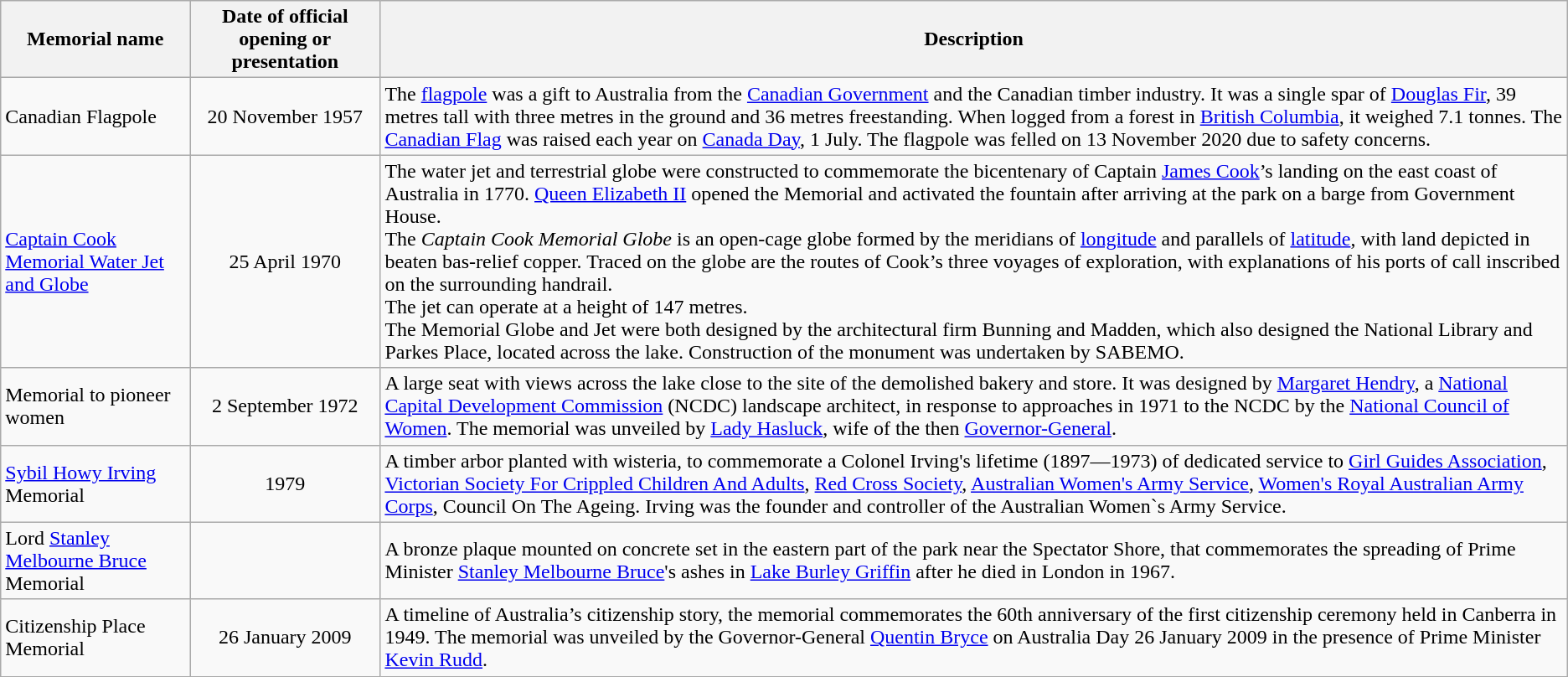<table class="wikitable">
<tr>
<th>Memorial name</th>
<th>Date of official opening or presentation</th>
<th>Description</th>
</tr>
<tr>
<td>Canadian Flagpole</td>
<td align="center">20 November 1957</td>
<td>The <a href='#'>flagpole</a> was a gift to Australia from the <a href='#'>Canadian Government</a> and the Canadian timber industry.  It was a single spar of <a href='#'>Douglas Fir</a>, 39 metres tall with three metres in the ground and 36 metres freestanding.  When logged from a forest in <a href='#'>British Columbia</a>, it weighed 7.1 tonnes. The <a href='#'>Canadian Flag</a> was raised each year on <a href='#'>Canada Day</a>, 1 July. The flagpole was felled on 13 November 2020 due to safety concerns.</td>
</tr>
<tr>
<td><a href='#'>Captain Cook Memorial Water Jet and Globe</a></td>
<td align="center">25 April 1970</td>
<td>The water jet and terrestrial globe were constructed to commemorate the bicentenary of Captain <a href='#'>James Cook</a>’s landing on the east coast of Australia in 1770. <a href='#'>Queen Elizabeth II</a> opened the Memorial and activated the fountain after arriving at the park on a barge from Government House.<br>The <em>Captain Cook Memorial Globe</em> is an open-cage globe formed by the meridians of <a href='#'>longitude</a> and parallels of <a href='#'>latitude</a>, with land depicted in beaten bas-relief copper. Traced on the globe are the routes of Cook’s three voyages of exploration, with explanations of his ports of call inscribed on the surrounding handrail.<br>The jet can operate at a height of 147 metres.<br>The Memorial Globe and Jet were both designed by the architectural firm Bunning and Madden, which also designed the National Library and Parkes Place, located across the lake. Construction of the monument was undertaken by SABEMO.</td>
</tr>
<tr>
<td>Memorial to pioneer women</td>
<td align="center">2 September 1972</td>
<td>A large seat with views across the lake close to the site of the demolished bakery and store.  It was designed by <a href='#'>Margaret Hendry</a>, a <a href='#'>National Capital Development Commission</a> (NCDC) landscape architect, in response to approaches in 1971 to the NCDC by the <a href='#'>National Council of Women</a>.  The memorial was unveiled by <a href='#'>Lady Hasluck</a>, wife of the then <a href='#'>Governor-General</a>.</td>
</tr>
<tr>
<td><a href='#'>Sybil Howy Irving</a> Memorial</td>
<td align="center">1979</td>
<td>A timber arbor planted with wisteria, to commemorate a Colonel Irving's lifetime (1897—1973) of dedicated service to <a href='#'>Girl Guides Association</a>, <a href='#'>Victorian Society For Crippled Children And Adults</a>, <a href='#'>Red Cross Society</a>, <a href='#'>Australian Women's Army Service</a>, <a href='#'>Women's Royal Australian Army Corps</a>, Council On The Ageing. Irving was the founder and controller of the Australian Women`s Army Service.</td>
</tr>
<tr>
<td>Lord <a href='#'>Stanley Melbourne Bruce </a> Memorial</td>
<td align="center"></td>
<td>A bronze plaque mounted on concrete set in the eastern part of the park near the Spectator Shore, that commemorates the spreading of Prime Minister <a href='#'>Stanley Melbourne Bruce</a>'s ashes in <a href='#'>Lake Burley Griffin</a> after he died in London in 1967.</td>
</tr>
<tr>
<td>Citizenship Place Memorial</td>
<td align="center">26 January 2009</td>
<td>A timeline of Australia’s citizenship story, the memorial commemorates the 60th anniversary of the first citizenship ceremony held in Canberra in 1949. The memorial was unveiled by the Governor-General <a href='#'>Quentin Bryce</a> on Australia Day 26 January 2009 in the presence of Prime Minister <a href='#'>Kevin Rudd</a>.</td>
</tr>
</table>
